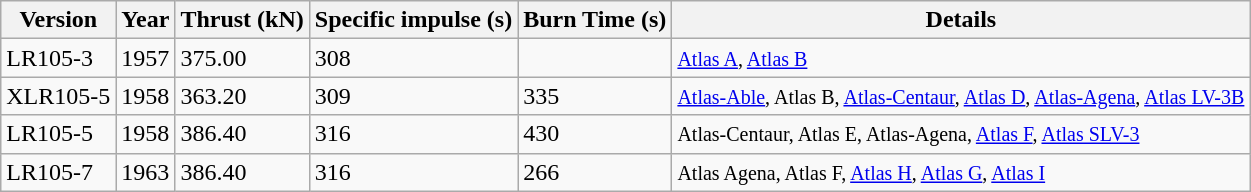<table class="wikitable sortable">
<tr>
<th>Version</th>
<th>Year</th>
<th>Thrust (kN)</th>
<th>Specific impulse (s)</th>
<th>Burn Time (s)</th>
<th>Details</th>
</tr>
<tr>
<td>LR105-3</td>
<td>1957</td>
<td>375.00</td>
<td>308</td>
<td></td>
<td><small><a href='#'>Atlas A</a>, <a href='#'>Atlas B</a></small></td>
</tr>
<tr>
<td>XLR105-5</td>
<td>1958</td>
<td>363.20</td>
<td>309</td>
<td>335</td>
<td><small><a href='#'>Atlas-Able</a>, Atlas B, <a href='#'>Atlas-Centaur</a>, <a href='#'>Atlas D</a>, <a href='#'>Atlas-Agena</a>, <a href='#'>Atlas LV-3B</a></small></td>
</tr>
<tr>
<td>LR105-5</td>
<td>1958</td>
<td>386.40</td>
<td>316</td>
<td>430</td>
<td><small>Atlas-Centaur, Atlas E, Atlas-Agena, <a href='#'>Atlas F</a>, <a href='#'>Atlas SLV-3</a></small></td>
</tr>
<tr>
<td>LR105-7</td>
<td>1963</td>
<td>386.40</td>
<td>316</td>
<td>266</td>
<td><small>Atlas Agena, Atlas F, <a href='#'>Atlas H</a>, <a href='#'>Atlas G</a>, <a href='#'>Atlas I</a></small></td>
</tr>
</table>
